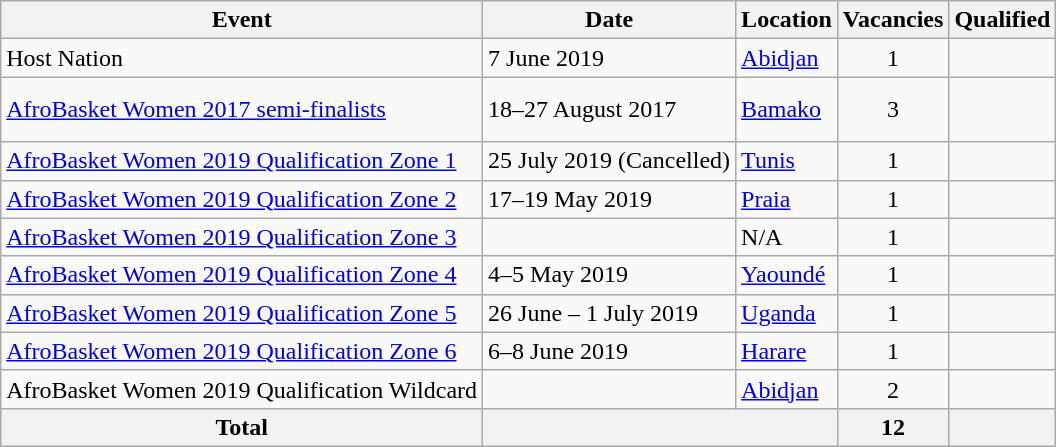<table class="wikitable">
<tr>
<th>Event</th>
<th>Date</th>
<th>Location</th>
<th>Vacancies</th>
<th>Qualified</th>
</tr>
<tr>
<td>Host Nation</td>
<td>7 June 2019</td>
<td> <a href='#'>Abidjan</a></td>
<td align=center>1</td>
<td></td>
</tr>
<tr>
<td><a href='#'>AfroBasket Women 2017 semi-finalists</a></td>
<td>18–27 August 2017</td>
<td> <a href='#'>Bamako</a></td>
<td align=center>3</td>
<td><br><br></td>
</tr>
<tr>
<td><a href='#'>AfroBasket Women 2019 Qualification Zone 1</a></td>
<td>25 July 2019 (Cancelled)</td>
<td> <a href='#'>Tunis</a></td>
<td align=center>1</td>
<td></td>
</tr>
<tr>
<td><a href='#'>AfroBasket Women 2019 Qualification Zone 2</a></td>
<td>17–19 May 2019</td>
<td> <a href='#'>Praia</a></td>
<td align=center>1</td>
<td></td>
</tr>
<tr>
<td><a href='#'>AfroBasket Women 2019 Qualification Zone 3</a></td>
<td></td>
<td> N/A</td>
<td align=center>1</td>
<td></td>
</tr>
<tr>
<td><a href='#'>AfroBasket Women 2019 Qualification Zone 4</a></td>
<td>4–5 May 2019</td>
<td> <a href='#'>Yaoundé</a></td>
<td align=center>1</td>
<td></td>
</tr>
<tr>
<td><a href='#'>AfroBasket Women 2019 Qualification Zone 5</a></td>
<td>26 June – 1 July 2019</td>
<td> <a href='#'>Uganda</a></td>
<td align=center>1</td>
<td></td>
</tr>
<tr>
<td><a href='#'>AfroBasket Women 2019 Qualification Zone 6</a></td>
<td>6–8 June 2019</td>
<td> <a href='#'>Harare</a></td>
<td align=center>1</td>
<td></td>
</tr>
<tr>
<td>AfroBasket Women 2019 Qualification Wildcard</td>
<td></td>
<td> <a href='#'>Abidjan</a></td>
<td align=center>2</td>
<td><br></td>
</tr>
<tr>
<th>Total</th>
<th colspan="2"></th>
<th>12</th>
<th></th>
</tr>
</table>
